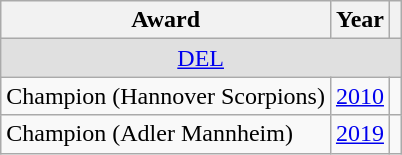<table class="wikitable">
<tr>
<th>Award</th>
<th>Year</th>
<th></th>
</tr>
<tr ALIGN="center" bgcolor="#e0e0e0">
<td colspan="3"><a href='#'>DEL</a></td>
</tr>
<tr>
<td>Champion (Hannover Scorpions)</td>
<td><a href='#'>2010</a></td>
<td></td>
</tr>
<tr>
<td>Champion (Adler Mannheim)</td>
<td><a href='#'>2019</a></td>
<td></td>
</tr>
</table>
